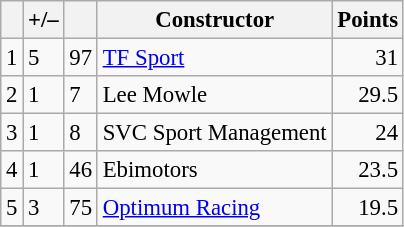<table class="wikitable" style="font-size: 95%;">
<tr>
<th scope="col"></th>
<th scope="col">+/–</th>
<th scope="col"></th>
<th scope="col">Constructor</th>
<th scope="col">Points</th>
</tr>
<tr>
<td align="center">1</td>
<td align="left"> 5</td>
<td align="left">97</td>
<td> <a href='#'>TF Sport</a></td>
<td align="right">31</td>
</tr>
<tr>
<td align="center">2</td>
<td align="left"> 1</td>
<td align="left">7</td>
<td> Lee Mowle</td>
<td align="right">29.5</td>
</tr>
<tr>
<td align="center">3</td>
<td align="left"> 1</td>
<td align="left">8</td>
<td> SVC Sport Management</td>
<td align="right">24</td>
</tr>
<tr>
<td align="center">4</td>
<td align="left"> 1</td>
<td align="left">46</td>
<td> Ebimotors</td>
<td align="right">23.5</td>
</tr>
<tr>
<td align="center">5</td>
<td align="left"> 3</td>
<td align="left">75</td>
<td> <a href='#'>Optimum Racing</a></td>
<td align="right">19.5</td>
</tr>
<tr>
</tr>
</table>
